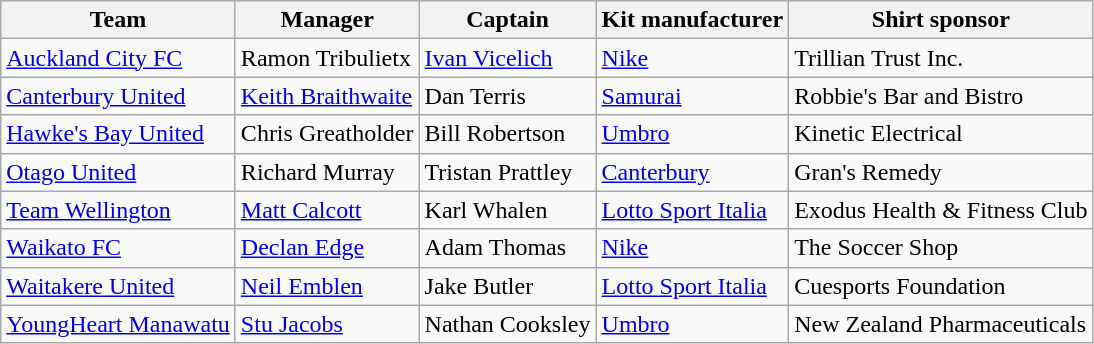<table class="wikitable sortable" style="text-align: left;">
<tr>
<th>Team</th>
<th>Manager</th>
<th>Captain</th>
<th>Kit manufacturer</th>
<th>Shirt sponsor</th>
</tr>
<tr>
<td><a href='#'>Auckland City FC</a></td>
<td> Ramon Tribulietx</td>
<td> <a href='#'>Ivan Vicelich</a></td>
<td><a href='#'>Nike</a></td>
<td>Trillian Trust Inc.</td>
</tr>
<tr>
<td><a href='#'>Canterbury United</a></td>
<td> <a href='#'>Keith Braithwaite</a></td>
<td> Dan Terris</td>
<td><a href='#'>Samurai</a></td>
<td>Robbie's Bar and Bistro</td>
</tr>
<tr>
<td><a href='#'>Hawke's Bay United</a></td>
<td> Chris Greatholder</td>
<td> Bill Robertson</td>
<td><a href='#'>Umbro</a></td>
<td>Kinetic Electrical</td>
</tr>
<tr>
<td><a href='#'>Otago United</a></td>
<td> Richard Murray</td>
<td> Tristan Prattley</td>
<td><a href='#'>Canterbury</a></td>
<td>Gran's Remedy</td>
</tr>
<tr>
<td><a href='#'>Team Wellington</a></td>
<td> <a href='#'>Matt Calcott</a></td>
<td> Karl Whalen</td>
<td><a href='#'>Lotto Sport Italia</a></td>
<td>Exodus Health & Fitness Club</td>
</tr>
<tr>
<td><a href='#'>Waikato FC</a></td>
<td> <a href='#'>Declan Edge</a></td>
<td> Adam Thomas</td>
<td><a href='#'>Nike</a></td>
<td>The Soccer Shop</td>
</tr>
<tr>
<td><a href='#'>Waitakere United</a></td>
<td> <a href='#'>Neil Emblen</a></td>
<td> Jake Butler</td>
<td><a href='#'>Lotto Sport Italia</a></td>
<td>Cuesports Foundation</td>
</tr>
<tr>
<td><a href='#'>YoungHeart Manawatu</a></td>
<td> <a href='#'>Stu Jacobs</a></td>
<td> Nathan Cooksley</td>
<td><a href='#'>Umbro</a></td>
<td>New Zealand Pharmaceuticals</td>
</tr>
</table>
